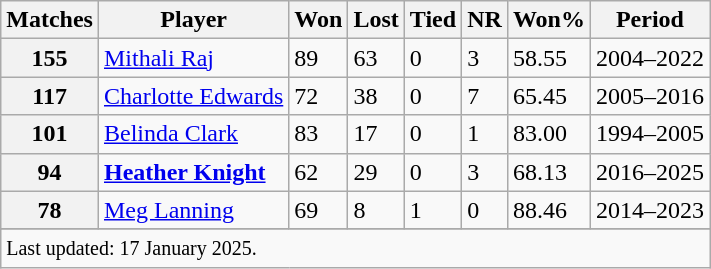<table class="wikitable sortable defaultcenter col2left">
<tr>
<th scope="col">Matches</th>
<th scope="col" class=unsortable>Player</th>
<th scope="col">Won</th>
<th scope="col">Lost</th>
<th scope="col">Tied</th>
<th scope="col">NR</th>
<th scope="col">Won%</th>
<th scope="col" class=unsortable>Period</th>
</tr>
<tr>
<th scope="row">155</th>
<td> <a href='#'>Mithali Raj</a></td>
<td>89</td>
<td>63</td>
<td>0</td>
<td>3</td>
<td>58.55</td>
<td>2004–2022</td>
</tr>
<tr>
<th scope="row">117</th>
<td> <a href='#'>Charlotte Edwards</a></td>
<td>72</td>
<td>38</td>
<td>0</td>
<td>7</td>
<td>65.45</td>
<td>2005–2016</td>
</tr>
<tr>
<th scope="row">101</th>
<td> <a href='#'>Belinda Clark</a></td>
<td>83</td>
<td>17</td>
<td>0</td>
<td>1</td>
<td>83.00</td>
<td>1994–2005</td>
</tr>
<tr>
<th scope="row">94</th>
<td> <strong><a href='#'>Heather Knight</a></strong></td>
<td>62</td>
<td>29</td>
<td>0</td>
<td>3</td>
<td>68.13</td>
<td>2016–2025</td>
</tr>
<tr>
<th scope="row">78</th>
<td> <a href='#'>Meg Lanning</a></td>
<td>69</td>
<td>8</td>
<td>1</td>
<td>0</td>
<td>88.46</td>
<td>2014–2023</td>
</tr>
<tr>
</tr>
<tr class=sortbottom>
<td scope="row" colspan="8" style="text-align:left;"><small>Last updated: 17 January 2025.</small></td>
</tr>
</table>
